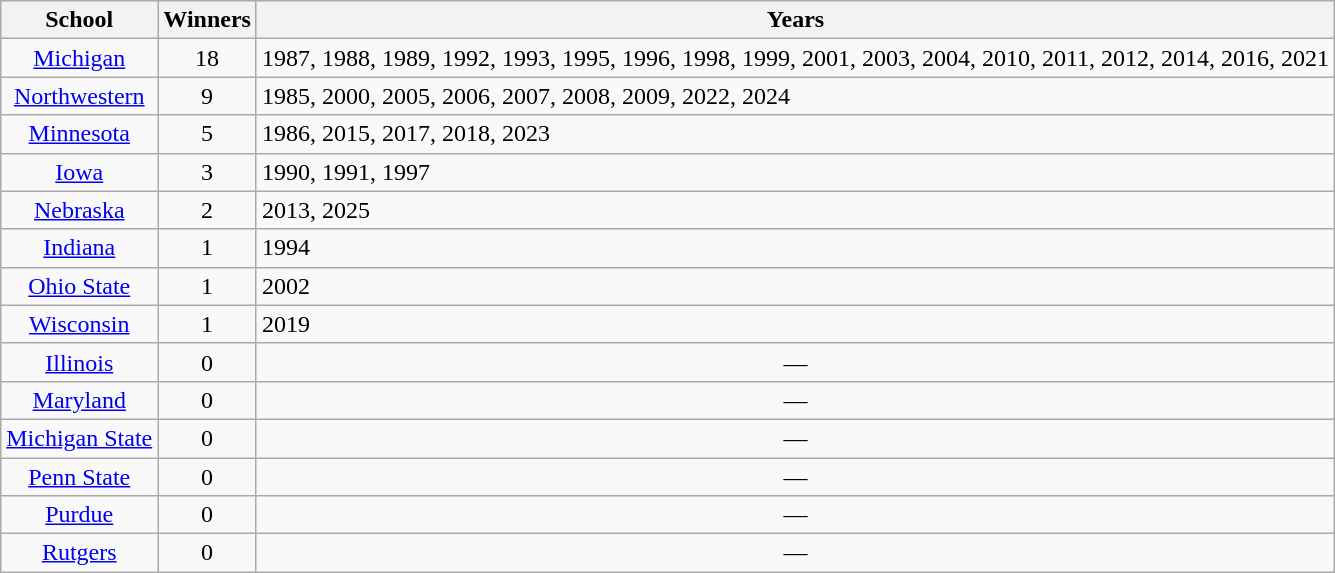<table class="wikitable">
<tr>
<th>School</th>
<th>Winners</th>
<th>Years</th>
</tr>
<tr style="text-align:center;">
<td><a href='#'>Michigan</a></td>
<td>18</td>
<td style="text-align:left;">1987, 1988, 1989, 1992, 1993, 1995, 1996, 1998, 1999, 2001, 2003, 2004, 2010, 2011, 2012, 2014, 2016, 2021</td>
</tr>
<tr align=center>
<td><a href='#'>Northwestern</a></td>
<td>9</td>
<td style="text-align:left;">1985, 2000, 2005, 2006, 2007, 2008, 2009, 2022, 2024</td>
</tr>
<tr align=center>
<td><a href='#'>Minnesota</a></td>
<td>5</td>
<td style="text-align:left;">1986, 2015, 2017, 2018, 2023</td>
</tr>
<tr align=center>
<td><a href='#'>Iowa</a></td>
<td>3</td>
<td style="text-align:left;">1990, 1991, 1997</td>
</tr>
<tr align=center>
<td><a href='#'>Nebraska</a></td>
<td>2</td>
<td style="text-align:left;">2013, 2025</td>
</tr>
<tr style="text-align:center;">
<td><a href='#'>Indiana</a></td>
<td>1</td>
<td style="text-align:left;">1994</td>
</tr>
<tr style="text-align:center;">
<td><a href='#'>Ohio State</a></td>
<td>1</td>
<td style="text-align:left;">2002</td>
</tr>
<tr style="text-align:center;">
<td><a href='#'>Wisconsin</a></td>
<td>1</td>
<td style="text-align:left;">2019</td>
</tr>
<tr align=center>
<td><a href='#'>Illinois</a></td>
<td>0</td>
<td>—</td>
</tr>
<tr align=center>
<td><a href='#'>Maryland</a></td>
<td>0</td>
<td>—</td>
</tr>
<tr align=center>
<td><a href='#'>Michigan State</a></td>
<td>0</td>
<td>—</td>
</tr>
<tr align=center>
<td><a href='#'>Penn State</a></td>
<td>0</td>
<td>—</td>
</tr>
<tr align=center>
<td><a href='#'>Purdue</a></td>
<td>0</td>
<td>—</td>
</tr>
<tr align=center>
<td><a href='#'>Rutgers</a></td>
<td>0</td>
<td>—</td>
</tr>
</table>
